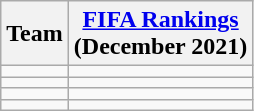<table class="wikitable sortable" style="text-align: left;">
<tr>
<th>Team</th>
<th><a href='#'>FIFA Rankings</a><br>(December 2021)</th>
</tr>
<tr>
<td></td>
<td></td>
</tr>
<tr>
<td></td>
<td></td>
</tr>
<tr>
<td></td>
<td></td>
</tr>
<tr>
<td></td>
<td></td>
</tr>
</table>
